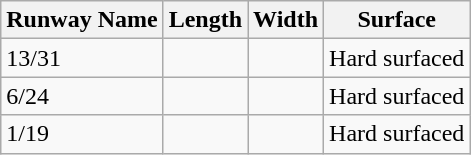<table class="wikitable">
<tr>
<th>Runway Name</th>
<th>Length</th>
<th>Width</th>
<th>Surface</th>
</tr>
<tr>
<td>13/31</td>
<td></td>
<td></td>
<td>Hard surfaced</td>
</tr>
<tr>
<td>6/24</td>
<td></td>
<td></td>
<td>Hard surfaced</td>
</tr>
<tr>
<td>1/19</td>
<td></td>
<td></td>
<td>Hard surfaced</td>
</tr>
</table>
